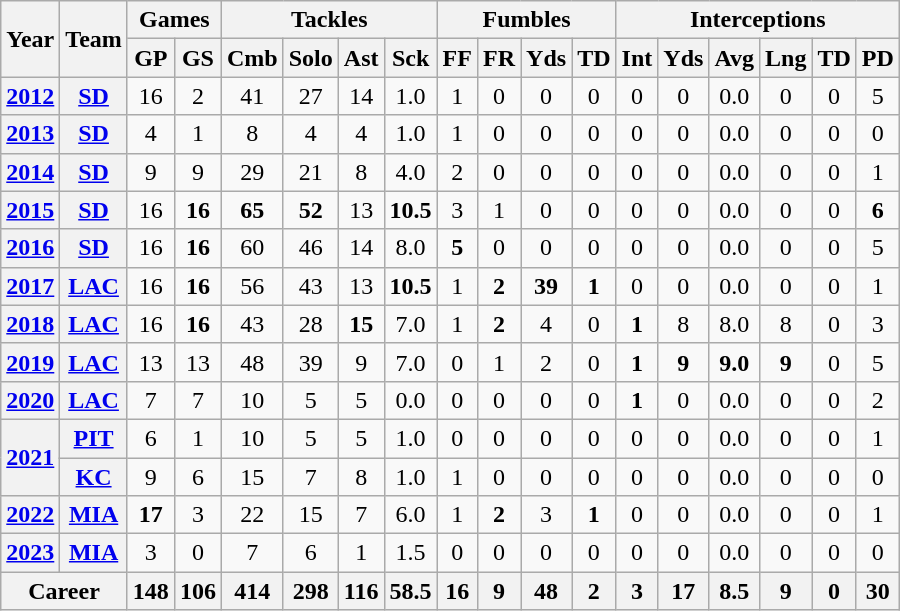<table class="wikitable" style="text-align: center;">
<tr>
<th rowspan="2">Year</th>
<th rowspan="2">Team</th>
<th colspan="2">Games</th>
<th colspan="4">Tackles</th>
<th colspan="4">Fumbles</th>
<th colspan="6">Interceptions</th>
</tr>
<tr>
<th>GP</th>
<th>GS</th>
<th>Cmb</th>
<th>Solo</th>
<th>Ast</th>
<th>Sck</th>
<th>FF</th>
<th>FR</th>
<th>Yds</th>
<th>TD</th>
<th>Int</th>
<th>Yds</th>
<th>Avg</th>
<th>Lng</th>
<th>TD</th>
<th>PD</th>
</tr>
<tr>
<th><a href='#'>2012</a></th>
<th><a href='#'>SD</a></th>
<td>16</td>
<td>2</td>
<td>41</td>
<td>27</td>
<td>14</td>
<td>1.0</td>
<td>1</td>
<td>0</td>
<td>0</td>
<td>0</td>
<td>0</td>
<td>0</td>
<td>0.0</td>
<td>0</td>
<td>0</td>
<td>5</td>
</tr>
<tr>
<th><a href='#'>2013</a></th>
<th><a href='#'>SD</a></th>
<td>4</td>
<td>1</td>
<td>8</td>
<td>4</td>
<td>4</td>
<td>1.0</td>
<td>1</td>
<td>0</td>
<td>0</td>
<td>0</td>
<td>0</td>
<td>0</td>
<td>0.0</td>
<td>0</td>
<td>0</td>
<td>0</td>
</tr>
<tr>
<th><a href='#'>2014</a></th>
<th><a href='#'>SD</a></th>
<td>9</td>
<td>9</td>
<td>29</td>
<td>21</td>
<td>8</td>
<td>4.0</td>
<td>2</td>
<td>0</td>
<td>0</td>
<td>0</td>
<td>0</td>
<td>0</td>
<td>0.0</td>
<td>0</td>
<td>0</td>
<td>1</td>
</tr>
<tr>
<th><a href='#'>2015</a></th>
<th><a href='#'>SD</a></th>
<td>16</td>
<td><strong>16</strong></td>
<td><strong>65</strong></td>
<td><strong>52</strong></td>
<td>13</td>
<td><strong>10.5</strong></td>
<td>3</td>
<td>1</td>
<td>0</td>
<td>0</td>
<td>0</td>
<td>0</td>
<td>0.0</td>
<td>0</td>
<td>0</td>
<td><strong>6</strong></td>
</tr>
<tr>
<th><a href='#'>2016</a></th>
<th><a href='#'>SD</a></th>
<td>16</td>
<td><strong>16</strong></td>
<td>60</td>
<td>46</td>
<td>14</td>
<td>8.0</td>
<td><strong>5</strong></td>
<td>0</td>
<td>0</td>
<td>0</td>
<td>0</td>
<td>0</td>
<td>0.0</td>
<td>0</td>
<td>0</td>
<td>5</td>
</tr>
<tr>
<th><a href='#'>2017</a></th>
<th><a href='#'>LAC</a></th>
<td>16</td>
<td><strong>16</strong></td>
<td>56</td>
<td>43</td>
<td>13</td>
<td><strong>10.5</strong></td>
<td>1</td>
<td><strong>2</strong></td>
<td><strong>39</strong></td>
<td><strong>1</strong></td>
<td>0</td>
<td>0</td>
<td>0.0</td>
<td>0</td>
<td>0</td>
<td>1</td>
</tr>
<tr>
<th><a href='#'>2018</a></th>
<th><a href='#'>LAC</a></th>
<td>16</td>
<td><strong>16</strong></td>
<td>43</td>
<td>28</td>
<td><strong>15</strong></td>
<td>7.0</td>
<td>1</td>
<td><strong>2</strong></td>
<td>4</td>
<td>0</td>
<td><strong>1</strong></td>
<td>8</td>
<td>8.0</td>
<td>8</td>
<td>0</td>
<td>3</td>
</tr>
<tr>
<th><a href='#'>2019</a></th>
<th><a href='#'>LAC</a></th>
<td>13</td>
<td>13</td>
<td>48</td>
<td>39</td>
<td>9</td>
<td>7.0</td>
<td>0</td>
<td>1</td>
<td>2</td>
<td>0</td>
<td><strong>1</strong></td>
<td><strong>9</strong></td>
<td><strong>9.0</strong></td>
<td><strong>9</strong></td>
<td>0</td>
<td>5</td>
</tr>
<tr>
<th><a href='#'>2020</a></th>
<th><a href='#'>LAC</a></th>
<td>7</td>
<td>7</td>
<td>10</td>
<td>5</td>
<td>5</td>
<td>0.0</td>
<td>0</td>
<td>0</td>
<td>0</td>
<td>0</td>
<td><strong>1</strong></td>
<td>0</td>
<td>0.0</td>
<td>0</td>
<td>0</td>
<td>2</td>
</tr>
<tr>
<th rowspan="2"><a href='#'>2021</a></th>
<th><a href='#'>PIT</a></th>
<td>6</td>
<td>1</td>
<td>10</td>
<td>5</td>
<td>5</td>
<td>1.0</td>
<td>0</td>
<td>0</td>
<td>0</td>
<td>0</td>
<td>0</td>
<td>0</td>
<td>0.0</td>
<td>0</td>
<td>0</td>
<td>1</td>
</tr>
<tr>
<th><a href='#'>KC</a></th>
<td>9</td>
<td>6</td>
<td>15</td>
<td>7</td>
<td>8</td>
<td>1.0</td>
<td>1</td>
<td>0</td>
<td>0</td>
<td>0</td>
<td>0</td>
<td>0</td>
<td>0.0</td>
<td>0</td>
<td>0</td>
<td>0</td>
</tr>
<tr>
<th><a href='#'>2022</a></th>
<th><a href='#'>MIA</a></th>
<td><strong>17</strong></td>
<td>3</td>
<td>22</td>
<td>15</td>
<td>7</td>
<td>6.0</td>
<td>1</td>
<td><strong>2</strong></td>
<td>3</td>
<td><strong>1</strong></td>
<td>0</td>
<td>0</td>
<td>0.0</td>
<td>0</td>
<td>0</td>
<td>1</td>
</tr>
<tr>
<th><a href='#'>2023</a></th>
<th><a href='#'>MIA</a></th>
<td>3</td>
<td>0</td>
<td>7</td>
<td>6</td>
<td>1</td>
<td>1.5</td>
<td>0</td>
<td>0</td>
<td>0</td>
<td>0</td>
<td>0</td>
<td>0</td>
<td>0.0</td>
<td>0</td>
<td>0</td>
<td>0</td>
</tr>
<tr>
<th colspan="2">Career</th>
<th>148</th>
<th>106</th>
<th>414</th>
<th>298</th>
<th>116</th>
<th>58.5</th>
<th>16</th>
<th>9</th>
<th>48</th>
<th>2</th>
<th>3</th>
<th>17</th>
<th>8.5</th>
<th>9</th>
<th>0</th>
<th>30</th>
</tr>
</table>
